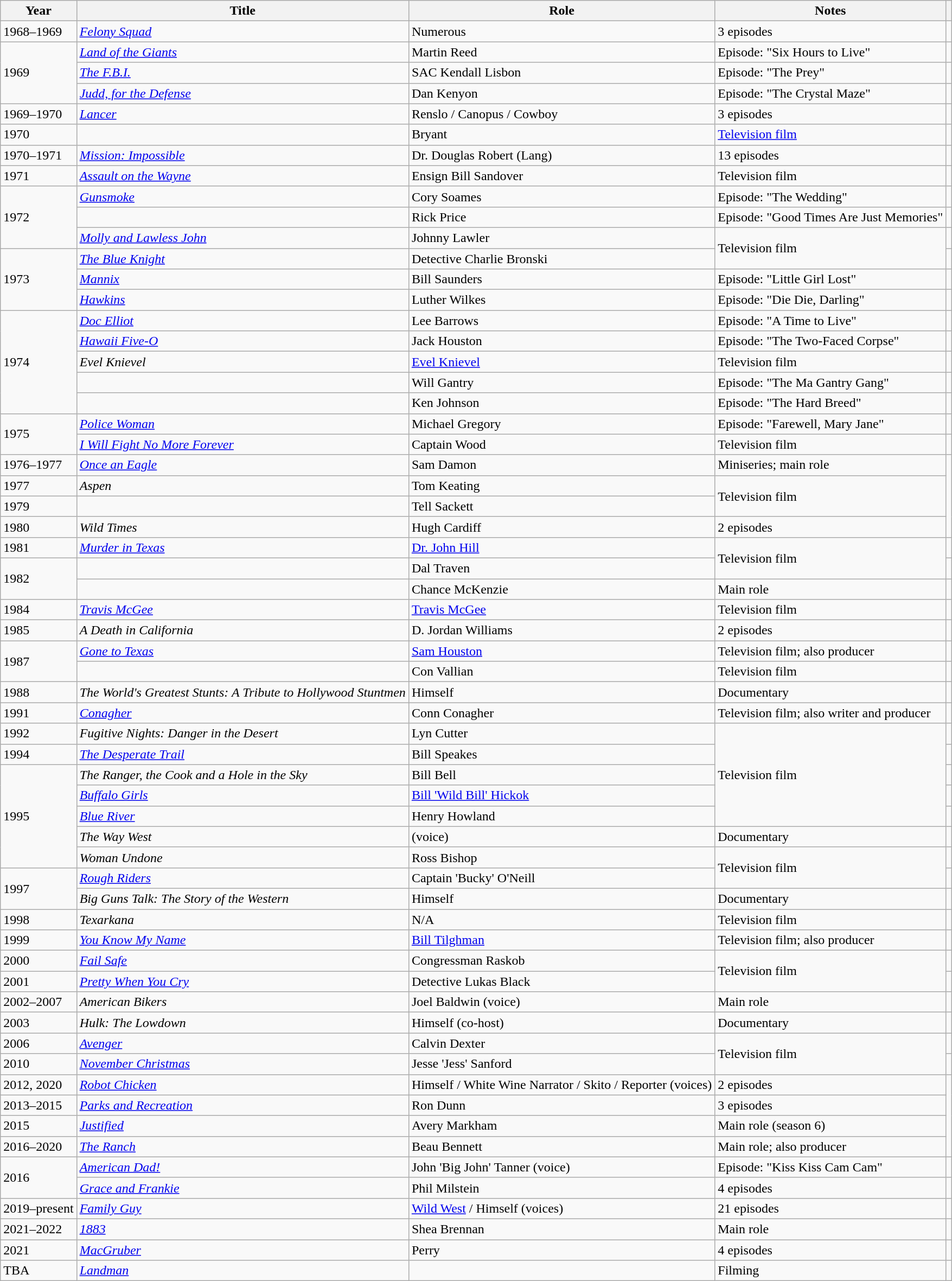<table class="wikitable sortable">
<tr>
<th>Year</th>
<th>Title</th>
<th>Role</th>
<th class="unsortable">Notes</th>
<th class="unsortable"></th>
</tr>
<tr>
<td>1968–1969</td>
<td><em><a href='#'>Felony Squad</a></em></td>
<td>Numerous</td>
<td>3 episodes</td>
<td align=center></td>
</tr>
<tr>
<td rowspan="3">1969</td>
<td><em><a href='#'>Land of the Giants</a></em></td>
<td>Martin Reed</td>
<td>Episode: "Six Hours to Live"</td>
<td align=center></td>
</tr>
<tr>
<td><em><a href='#'>The F.B.I.</a></em></td>
<td>SAC Kendall Lisbon</td>
<td>Episode: "The Prey"</td>
<td align=center></td>
</tr>
<tr>
<td><em><a href='#'>Judd, for the Defense</a></em></td>
<td>Dan Kenyon</td>
<td>Episode: "The Crystal Maze"</td>
<td align=center></td>
</tr>
<tr>
<td>1969–1970</td>
<td><em><a href='#'>Lancer</a></em></td>
<td>Renslo / Canopus / Cowboy</td>
<td>3 episodes</td>
<td align=center></td>
</tr>
<tr>
<td>1970</td>
<td><em></em></td>
<td>Bryant</td>
<td><a href='#'>Television film</a></td>
<td align=center></td>
</tr>
<tr>
<td>1970–1971</td>
<td><em><a href='#'>Mission: Impossible</a></em></td>
<td>Dr. Douglas Robert (Lang)</td>
<td>13 episodes</td>
<td align=center></td>
</tr>
<tr>
<td>1971</td>
<td><em><a href='#'>Assault on the Wayne</a></em></td>
<td>Ensign Bill Sandover</td>
<td>Television film</td>
<td align=center></td>
</tr>
<tr>
<td rowspan="3">1972</td>
<td><em><a href='#'>Gunsmoke</a></em></td>
<td>Cory Soames</td>
<td>Episode: "The Wedding"</td>
<td align=center></td>
</tr>
<tr>
<td><em></em></td>
<td>Rick Price</td>
<td>Episode: "Good Times Are Just Memories"</td>
<td align=center></td>
</tr>
<tr>
<td><em><a href='#'>Molly and Lawless John</a></em></td>
<td>Johnny Lawler</td>
<td rowspan="2">Television film</td>
<td align=center></td>
</tr>
<tr>
<td rowspan="3">1973</td>
<td><em><a href='#'>The Blue Knight</a></em></td>
<td>Detective Charlie Bronski</td>
<td align=center></td>
</tr>
<tr>
<td><em><a href='#'>Mannix</a></em></td>
<td>Bill Saunders</td>
<td>Episode: "Little Girl Lost"</td>
<td align=center></td>
</tr>
<tr>
<td><em><a href='#'>Hawkins</a></em></td>
<td>Luther Wilkes</td>
<td>Episode: "Die Die, Darling"</td>
<td align=center></td>
</tr>
<tr>
<td rowspan="5">1974</td>
<td><em><a href='#'>Doc Elliot</a></em></td>
<td>Lee Barrows</td>
<td>Episode: "A Time to Live"</td>
<td align=center></td>
</tr>
<tr>
<td><em><a href='#'>Hawaii Five-O</a></em></td>
<td>Jack Houston</td>
<td>Episode: "The Two-Faced Corpse"</td>
<td align=center></td>
</tr>
<tr>
<td><em>Evel Knievel</em></td>
<td><a href='#'>Evel Knievel</a></td>
<td>Television film</td>
<td align=center></td>
</tr>
<tr>
<td><em></em></td>
<td>Will Gantry</td>
<td>Episode: "The Ma Gantry Gang"</td>
<td align=center></td>
</tr>
<tr>
<td><em></em></td>
<td>Ken Johnson</td>
<td>Episode: "The Hard Breed"</td>
<td align=center></td>
</tr>
<tr>
<td rowspan="2">1975</td>
<td><em><a href='#'>Police Woman</a></em></td>
<td>Michael Gregory</td>
<td>Episode: "Farewell, Mary Jane"</td>
<td align=center></td>
</tr>
<tr>
<td><em><a href='#'>I Will Fight No More Forever</a></em></td>
<td>Captain Wood</td>
<td>Television film</td>
<td align=center></td>
</tr>
<tr>
<td>1976–1977</td>
<td><em><a href='#'>Once an Eagle</a></em></td>
<td>Sam Damon</td>
<td>Miniseries; main role</td>
<td rowspan="4" align="center"></td>
</tr>
<tr>
<td>1977</td>
<td><em>Aspen</em></td>
<td>Tom Keating</td>
<td rowspan="2">Television film</td>
</tr>
<tr>
<td>1979</td>
<td><em></em></td>
<td>Tell Sackett</td>
</tr>
<tr>
<td>1980</td>
<td><em>Wild Times</em></td>
<td>Hugh Cardiff</td>
<td>2 episodes</td>
</tr>
<tr>
<td>1981</td>
<td><em><a href='#'>Murder in Texas</a></em></td>
<td><a href='#'>Dr. John Hill</a></td>
<td rowspan="2">Television film</td>
<td align=center></td>
</tr>
<tr>
<td rowspan="2">1982</td>
<td><em></em></td>
<td>Dal Traven</td>
<td align=center></td>
</tr>
<tr>
<td><em></em></td>
<td>Chance McKenzie</td>
<td>Main role</td>
<td align=center></td>
</tr>
<tr>
<td>1984</td>
<td><em><a href='#'>Travis McGee</a></em></td>
<td><a href='#'>Travis McGee</a></td>
<td>Television film</td>
<td align=center></td>
</tr>
<tr>
<td>1985</td>
<td><em>A Death in California</em></td>
<td>D. Jordan Williams</td>
<td>2 episodes</td>
<td align=center></td>
</tr>
<tr>
<td rowspan="2">1987</td>
<td><em><a href='#'>Gone to Texas</a></em></td>
<td><a href='#'>Sam Houston</a></td>
<td>Television film; also producer</td>
<td align=center></td>
</tr>
<tr>
<td><em></em></td>
<td>Con Vallian</td>
<td>Television film</td>
<td align=center></td>
</tr>
<tr>
<td>1988</td>
<td><em>The World's Greatest Stunts: A Tribute to Hollywood Stuntmen</em></td>
<td>Himself</td>
<td>Documentary</td>
<td align=center></td>
</tr>
<tr>
<td>1991</td>
<td><em><a href='#'>Conagher</a></em></td>
<td>Conn Conagher</td>
<td>Television film; also writer and producer</td>
<td align=center></td>
</tr>
<tr>
<td>1992</td>
<td><em>Fugitive Nights: Danger in the Desert</em></td>
<td>Lyn Cutter</td>
<td rowspan="5">Television film</td>
<td align=center></td>
</tr>
<tr>
<td>1994</td>
<td><em><a href='#'>The Desperate Trail</a></em></td>
<td>Bill Speakes</td>
<td align=center></td>
</tr>
<tr>
<td rowspan="5">1995</td>
<td><em>The Ranger, the Cook and a Hole in the Sky</em></td>
<td>Bill Bell</td>
<td align=center></td>
</tr>
<tr>
<td><em><a href='#'>Buffalo Girls</a></em></td>
<td><a href='#'>Bill 'Wild Bill' Hickok</a></td>
<td align=center></td>
</tr>
<tr>
<td><em><a href='#'>Blue River</a></em></td>
<td>Henry Howland</td>
<td align=center></td>
</tr>
<tr>
<td><em>The Way West</em></td>
<td>(voice)</td>
<td>Documentary</td>
<td align=center></td>
</tr>
<tr>
<td><em>Woman Undone</em></td>
<td>Ross Bishop</td>
<td rowspan="2">Television film</td>
<td align=center></td>
</tr>
<tr>
<td rowspan="2">1997</td>
<td><em><a href='#'>Rough Riders</a></em></td>
<td>Captain 'Bucky' O'Neill</td>
<td align=center></td>
</tr>
<tr>
<td><em>Big Guns Talk: The Story of the Western</em></td>
<td>Himself</td>
<td>Documentary</td>
<td align=center></td>
</tr>
<tr>
<td>1998</td>
<td><em>Texarkana</em></td>
<td>N/A</td>
<td>Television film</td>
<td align=center></td>
</tr>
<tr>
<td>1999</td>
<td><em><a href='#'>You Know My Name</a></em></td>
<td><a href='#'>Bill Tilghman</a></td>
<td>Television film; also producer</td>
<td align=center></td>
</tr>
<tr>
<td>2000</td>
<td><em><a href='#'>Fail Safe</a></em></td>
<td>Congressman Raskob</td>
<td rowspan="2">Television film</td>
<td align=center></td>
</tr>
<tr>
<td>2001</td>
<td><em><a href='#'>Pretty When You Cry</a></em></td>
<td>Detective Lukas Black</td>
<td align=center></td>
</tr>
<tr>
<td>2002–2007</td>
<td><em>American Bikers</em></td>
<td>Joel Baldwin (voice)</td>
<td>Main role</td>
<td align=center></td>
</tr>
<tr>
<td>2003</td>
<td><em>Hulk: The Lowdown</em></td>
<td>Himself (co-host)</td>
<td>Documentary</td>
<td align=center></td>
</tr>
<tr>
<td>2006</td>
<td><em><a href='#'>Avenger</a></em></td>
<td>Calvin Dexter</td>
<td rowspan="2">Television film</td>
<td align=center></td>
</tr>
<tr>
<td>2010</td>
<td><em><a href='#'>November Christmas</a></em></td>
<td>Jesse 'Jess' Sanford</td>
<td align=center></td>
</tr>
<tr>
<td>2012, 2020</td>
<td><em><a href='#'>Robot Chicken</a></em></td>
<td>Himself / White Wine Narrator / Skito / Reporter (voices)</td>
<td>2 episodes</td>
<td rowspan="4" align="center"></td>
</tr>
<tr>
<td>2013–2015</td>
<td><em><a href='#'>Parks and Recreation</a></em></td>
<td>Ron Dunn</td>
<td>3 episodes</td>
</tr>
<tr>
<td>2015</td>
<td><em><a href='#'>Justified</a></em></td>
<td>Avery Markham</td>
<td>Main role (season 6)</td>
</tr>
<tr>
<td>2016–2020</td>
<td><em><a href='#'>The Ranch</a></em></td>
<td>Beau Bennett</td>
<td>Main role; also producer</td>
</tr>
<tr>
<td rowspan="2">2016</td>
<td><em><a href='#'>American Dad!</a></em></td>
<td>John 'Big John' Tanner (voice)</td>
<td>Episode: "Kiss Kiss Cam Cam"</td>
<td align=center></td>
</tr>
<tr>
<td><em><a href='#'>Grace and Frankie</a></em></td>
<td>Phil Milstein</td>
<td>4 episodes</td>
<td align=center></td>
</tr>
<tr>
<td>2019–present</td>
<td><em><a href='#'>Family Guy</a></em></td>
<td><a href='#'>Wild West</a> / Himself (voices)</td>
<td>21 episodes</td>
<td align=center></td>
</tr>
<tr>
<td>2021–2022</td>
<td><em><a href='#'>1883</a></em></td>
<td>Shea Brennan</td>
<td>Main role</td>
<td></td>
</tr>
<tr>
<td>2021</td>
<td><em><a href='#'>MacGruber</a></em></td>
<td>Perry</td>
<td>4 episodes</td>
<td></td>
</tr>
<tr>
<td>TBA</td>
<td><em><a href='#'>Landman</a></em></td>
<td></td>
<td>Filming</td>
<td></td>
</tr>
</table>
